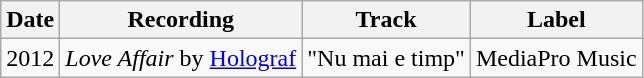<table class="wikitable">
<tr>
<th>Date</th>
<th>Recording</th>
<th>Track</th>
<th>Label</th>
</tr>
<tr>
<td>2012</td>
<td><em>Love Affair</em> by <a href='#'>Holograf</a></td>
<td>"Nu mai e timp"</td>
<td>MediaPro Music</td>
</tr>
</table>
